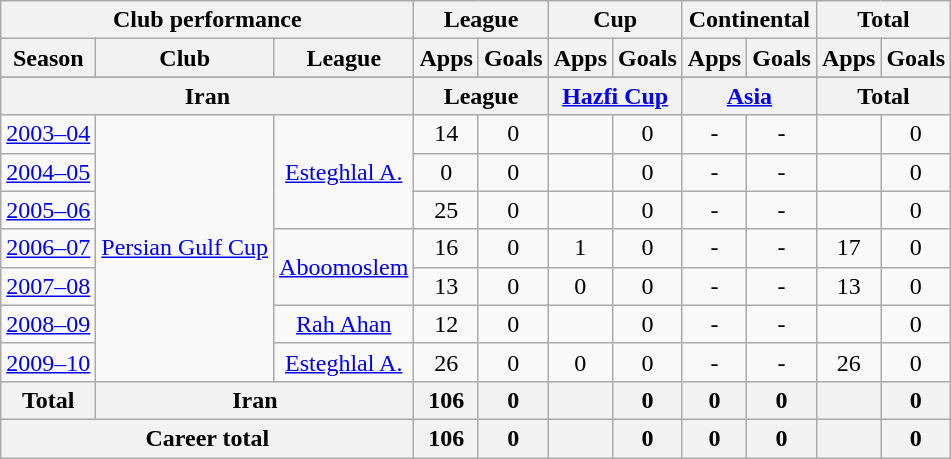<table class="wikitable" style="text-align:center">
<tr>
<th colspan=3>Club performance</th>
<th colspan=2>League</th>
<th colspan=2>Cup</th>
<th colspan=2>Continental</th>
<th colspan=2>Total</th>
</tr>
<tr>
<th>Season</th>
<th>Club</th>
<th>League</th>
<th>Apps</th>
<th>Goals</th>
<th>Apps</th>
<th>Goals</th>
<th>Apps</th>
<th>Goals</th>
<th>Apps</th>
<th>Goals</th>
</tr>
<tr>
</tr>
<tr>
<th colspan=3>Iran</th>
<th colspan=2>League</th>
<th colspan=2><a href='#'>Hazfi Cup</a></th>
<th colspan=2><a href='#'>Asia</a></th>
<th colspan=2>Total</th>
</tr>
<tr>
<td><a href='#'>2003–04</a></td>
<td rowspan=7><a href='#'>Persian Gulf Cup</a></td>
<td rowspan=3><a href='#'>Esteghlal A.</a></td>
<td>14</td>
<td>0</td>
<td></td>
<td>0</td>
<td>-</td>
<td>-</td>
<td></td>
<td>0</td>
</tr>
<tr>
<td><a href='#'>2004–05</a></td>
<td>0</td>
<td>0</td>
<td></td>
<td>0</td>
<td>-</td>
<td>-</td>
<td></td>
<td>0</td>
</tr>
<tr>
<td><a href='#'>2005–06</a></td>
<td>25</td>
<td>0</td>
<td></td>
<td>0</td>
<td>-</td>
<td>-</td>
<td></td>
<td>0</td>
</tr>
<tr>
<td><a href='#'>2006–07</a></td>
<td rowspan=2><a href='#'>Aboomoslem</a></td>
<td>16</td>
<td>0</td>
<td>1</td>
<td>0</td>
<td>-</td>
<td>-</td>
<td>17</td>
<td>0</td>
</tr>
<tr>
<td><a href='#'>2007–08</a></td>
<td>13</td>
<td>0</td>
<td>0</td>
<td>0</td>
<td>-</td>
<td>-</td>
<td>13</td>
<td>0</td>
</tr>
<tr>
<td><a href='#'>2008–09</a></td>
<td><a href='#'>Rah Ahan</a></td>
<td>12</td>
<td>0</td>
<td></td>
<td>0</td>
<td>-</td>
<td>-</td>
<td></td>
<td>0</td>
</tr>
<tr>
<td><a href='#'>2009–10</a></td>
<td><a href='#'>Esteghlal A.</a></td>
<td>26</td>
<td>0</td>
<td>0</td>
<td>0</td>
<td>-</td>
<td>-</td>
<td>26</td>
<td>0</td>
</tr>
<tr>
<th rowspan=>Total</th>
<th colspan=2>Iran</th>
<th>106</th>
<th>0</th>
<th></th>
<th>0</th>
<th>0</th>
<th>0</th>
<th></th>
<th>0</th>
</tr>
<tr>
<th colspan=3>Career total</th>
<th>106</th>
<th>0</th>
<th></th>
<th>0</th>
<th>0</th>
<th>0</th>
<th></th>
<th>0</th>
</tr>
</table>
